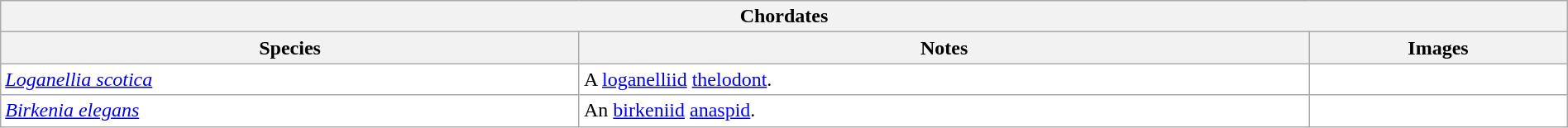<table class="wikitable sortable" style="background:white; width:100%;">
<tr>
<th colspan="4" align="center">Chordates</th>
</tr>
<tr>
<th>Species</th>
<th>Notes</th>
<th>Images</th>
</tr>
<tr>
<td><em><a href='#'>Loganellia scotica</a></em></td>
<td>A <a href='#'>loganelliid</a> <a href='#'>thelodont</a>.</td>
<td></td>
</tr>
<tr>
<td><em><a href='#'>Birkenia elegans</a></em></td>
<td>An <a href='#'>birkeniid</a> <a href='#'>anaspid</a>.</td>
<td></td>
</tr>
</table>
